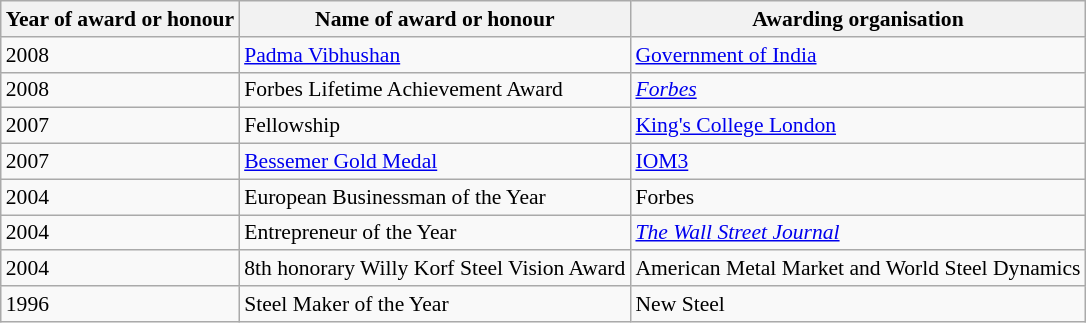<table class="wikitable" style="font-size:90%;">
<tr>
<th>Year of award or honour</th>
<th>Name of award or honour</th>
<th>Awarding organisation</th>
</tr>
<tr>
<td>2008</td>
<td><a href='#'>Padma Vibhushan</a></td>
<td><a href='#'>Government of India</a></td>
</tr>
<tr>
<td>2008</td>
<td>Forbes Lifetime Achievement Award</td>
<td><em><a href='#'>Forbes</a></em></td>
</tr>
<tr>
<td>2007</td>
<td>Fellowship</td>
<td><a href='#'>King's College London</a></td>
</tr>
<tr>
<td>2007</td>
<td><a href='#'>Bessemer Gold Medal</a></td>
<td><a href='#'>IOM3</a></td>
</tr>
<tr>
<td>2004</td>
<td>European Businessman of the Year</td>
<td>Forbes</td>
</tr>
<tr>
<td>2004</td>
<td>Entrepreneur of the Year</td>
<td><em><a href='#'>The Wall Street Journal</a></em></td>
</tr>
<tr>
<td>2004</td>
<td>8th honorary Willy Korf Steel Vision Award</td>
<td>American Metal Market and World Steel Dynamics</td>
</tr>
<tr>
<td>1996</td>
<td>Steel Maker of the Year</td>
<td>New Steel</td>
</tr>
</table>
